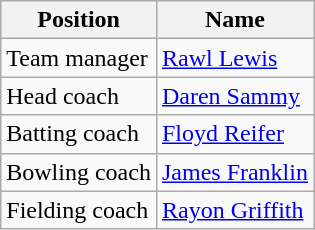<table class="wikitable">
<tr>
<th>Position</th>
<th>Name</th>
</tr>
<tr>
<td>Team manager</td>
<td><a href='#'>Rawl Lewis</a></td>
</tr>
<tr>
<td>Head coach</td>
<td><a href='#'>Daren Sammy</a></td>
</tr>
<tr>
<td>Batting coach</td>
<td><a href='#'>Floyd Reifer</a></td>
</tr>
<tr>
<td>Bowling coach</td>
<td><a href='#'>James Franklin</a></td>
</tr>
<tr>
<td>Fielding coach</td>
<td><a href='#'>Rayon Griffith</a></td>
</tr>
</table>
